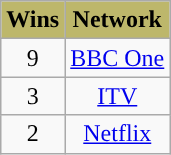<table class="wikitable" style="text-align:center;">
<tr>
<th style="background:#BDB76B;">Wins</th>
<th style="background:#BDB76B;">Network</th>
</tr>
<tr>
<td>9</td>
<td><a href='#'>BBC One</a></td>
</tr>
<tr>
<td>3</td>
<td><a href='#'>ITV</a></td>
</tr>
<tr>
<td>2</td>
<td><a href='#'>Netflix</a></td>
</tr>
</table>
